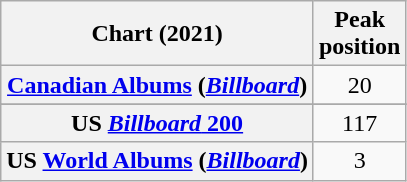<table class="wikitable sortable plainrowheaders" style="text-align:center">
<tr>
<th scope="col">Chart (2021)</th>
<th scope="col">Peak<br>position</th>
</tr>
<tr>
<th scope="row"><a href='#'>Canadian Albums</a> (<em><a href='#'>Billboard</a></em>)</th>
<td>20</td>
</tr>
<tr>
</tr>
<tr>
</tr>
<tr>
</tr>
<tr>
<th scope="row">US <a href='#'><em>Billboard</em> 200</a></th>
<td>117</td>
</tr>
<tr>
<th scope="row">US <a href='#'>World Albums</a> (<em><a href='#'>Billboard</a></em>)</th>
<td>3</td>
</tr>
</table>
